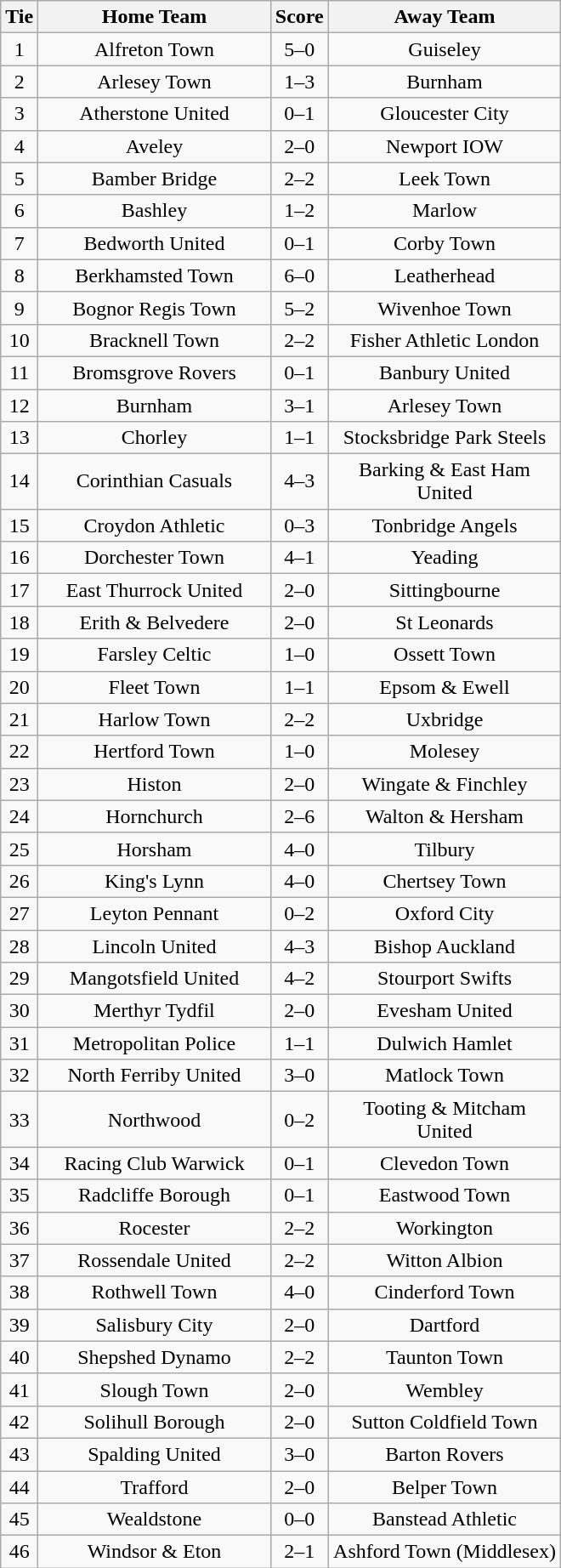<table class="wikitable" style="text-align:center;">
<tr>
<th width=20>Tie</th>
<th width=175>Home Team</th>
<th width=20>Score</th>
<th width=175>Away Team</th>
</tr>
<tr>
<td>1</td>
<td>Alfreton Town</td>
<td>5–0</td>
<td>Guiseley</td>
</tr>
<tr>
<td>2</td>
<td>Arlesey Town</td>
<td>1–3</td>
<td>Burnham</td>
</tr>
<tr>
<td>3</td>
<td>Atherstone United</td>
<td>0–1</td>
<td>Gloucester City</td>
</tr>
<tr>
<td>4</td>
<td>Aveley</td>
<td>2–0</td>
<td>Newport IOW</td>
</tr>
<tr>
<td>5</td>
<td>Bamber Bridge</td>
<td>2–2</td>
<td>Leek Town</td>
</tr>
<tr>
<td>6</td>
<td>Bashley</td>
<td>1–2</td>
<td>Marlow</td>
</tr>
<tr>
<td>7</td>
<td>Bedworth United</td>
<td>0–1</td>
<td>Corby Town</td>
</tr>
<tr>
<td>8</td>
<td>Berkhamsted Town</td>
<td>6–0</td>
<td>Leatherhead</td>
</tr>
<tr>
<td>9</td>
<td>Bognor Regis Town</td>
<td>5–2</td>
<td>Wivenhoe Town</td>
</tr>
<tr>
<td>10</td>
<td>Bracknell Town</td>
<td>2–2</td>
<td>Fisher Athletic London</td>
</tr>
<tr>
<td>11</td>
<td>Bromsgrove Rovers</td>
<td>0–1</td>
<td>Banbury United</td>
</tr>
<tr>
<td>12</td>
<td>Burnham</td>
<td>3–1</td>
<td>Arlesey Town</td>
</tr>
<tr>
<td>13</td>
<td>Chorley</td>
<td>1–1</td>
<td>Stocksbridge Park Steels</td>
</tr>
<tr>
<td>14</td>
<td>Corinthian Casuals</td>
<td>4–3</td>
<td>Barking & East Ham United</td>
</tr>
<tr>
<td>15</td>
<td>Croydon Athletic</td>
<td>0–3</td>
<td>Tonbridge Angels</td>
</tr>
<tr>
<td>16</td>
<td>Dorchester Town</td>
<td>4–1</td>
<td>Yeading</td>
</tr>
<tr>
<td>17</td>
<td>East Thurrock United</td>
<td>2–0</td>
<td>Sittingbourne</td>
</tr>
<tr>
<td>18</td>
<td>Erith & Belvedere</td>
<td>2–0</td>
<td>St Leonards</td>
</tr>
<tr>
<td>19</td>
<td>Farsley Celtic</td>
<td>1–0</td>
<td>Ossett Town</td>
</tr>
<tr>
<td>20</td>
<td>Fleet Town</td>
<td>1–1</td>
<td>Epsom & Ewell</td>
</tr>
<tr>
<td>21</td>
<td>Harlow Town</td>
<td>2–2</td>
<td>Uxbridge</td>
</tr>
<tr>
<td>22</td>
<td>Hertford Town</td>
<td>1–0</td>
<td>Molesey</td>
</tr>
<tr>
<td>23</td>
<td>Histon</td>
<td>2–0</td>
<td>Wingate & Finchley</td>
</tr>
<tr>
<td>24</td>
<td>Hornchurch</td>
<td>2–6</td>
<td>Walton & Hersham</td>
</tr>
<tr>
<td>25</td>
<td>Horsham</td>
<td>4–0</td>
<td>Tilbury</td>
</tr>
<tr>
<td>26</td>
<td>King's Lynn</td>
<td>4–0</td>
<td>Chertsey Town</td>
</tr>
<tr>
<td>27</td>
<td>Leyton Pennant</td>
<td>0–2</td>
<td>Oxford City</td>
</tr>
<tr>
<td>28</td>
<td>Lincoln United</td>
<td>4–3</td>
<td>Bishop Auckland</td>
</tr>
<tr>
<td>29</td>
<td>Mangotsfield United</td>
<td>4–2</td>
<td>Stourport Swifts</td>
</tr>
<tr>
<td>30</td>
<td>Merthyr Tydfil</td>
<td>2–0</td>
<td>Evesham United</td>
</tr>
<tr>
<td>31</td>
<td>Metropolitan Police</td>
<td>1–1</td>
<td>Dulwich Hamlet</td>
</tr>
<tr>
<td>32</td>
<td>North Ferriby United</td>
<td>3–0</td>
<td>Matlock Town</td>
</tr>
<tr>
<td>33</td>
<td>Northwood</td>
<td>0–2</td>
<td>Tooting & Mitcham United</td>
</tr>
<tr>
<td>34</td>
<td>Racing Club Warwick</td>
<td>0–1</td>
<td>Clevedon Town</td>
</tr>
<tr>
<td>35</td>
<td>Radcliffe Borough</td>
<td>0–1</td>
<td>Eastwood Town</td>
</tr>
<tr>
<td>36</td>
<td>Rocester</td>
<td>2–2</td>
<td>Workington</td>
</tr>
<tr>
<td>37</td>
<td>Rossendale United</td>
<td>2–2</td>
<td>Witton Albion</td>
</tr>
<tr>
<td>38</td>
<td>Rothwell Town</td>
<td>4–0</td>
<td>Cinderford Town</td>
</tr>
<tr>
<td>39</td>
<td>Salisbury City</td>
<td>2–0</td>
<td>Dartford</td>
</tr>
<tr>
<td>40</td>
<td>Shepshed Dynamo</td>
<td>2–2</td>
<td>Taunton Town</td>
</tr>
<tr>
<td>41</td>
<td>Slough Town</td>
<td>2–0</td>
<td>Wembley</td>
</tr>
<tr>
<td>42</td>
<td>Solihull Borough</td>
<td>2–0</td>
<td>Sutton Coldfield Town</td>
</tr>
<tr>
<td>43</td>
<td>Spalding United</td>
<td>3–0</td>
<td>Barton Rovers</td>
</tr>
<tr>
<td>44</td>
<td>Trafford</td>
<td>2–0</td>
<td>Belper Town</td>
</tr>
<tr>
<td>45</td>
<td>Wealdstone</td>
<td>0–0</td>
<td>Banstead Athletic</td>
</tr>
<tr>
<td>46</td>
<td>Windsor & Eton</td>
<td>2–1</td>
<td>Ashford Town (Middlesex)</td>
</tr>
</table>
